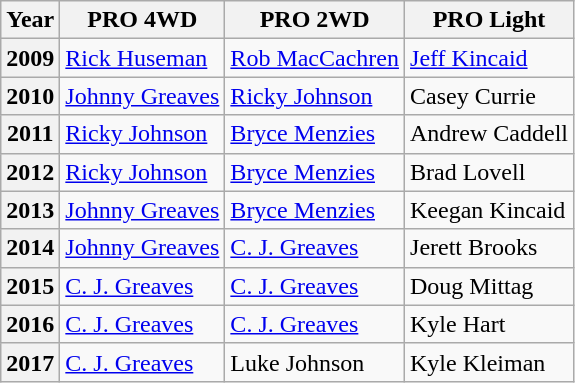<table class="wikitable">
<tr>
<th>Year</th>
<th>PRO 4WD</th>
<th>PRO 2WD</th>
<th>PRO Light</th>
</tr>
<tr>
<th>2009</th>
<td><a href='#'>Rick Huseman</a></td>
<td><a href='#'>Rob MacCachren</a></td>
<td><a href='#'>Jeff Kincaid</a></td>
</tr>
<tr>
<th>2010</th>
<td><a href='#'>Johnny Greaves</a></td>
<td><a href='#'>Ricky Johnson</a></td>
<td>Casey Currie</td>
</tr>
<tr>
<th>2011</th>
<td><a href='#'>Ricky Johnson</a></td>
<td><a href='#'>Bryce Menzies</a></td>
<td>Andrew Caddell</td>
</tr>
<tr>
<th>2012</th>
<td><a href='#'>Ricky Johnson</a></td>
<td><a href='#'>Bryce Menzies</a></td>
<td>Brad Lovell</td>
</tr>
<tr>
<th>2013</th>
<td><a href='#'>Johnny Greaves</a></td>
<td><a href='#'>Bryce Menzies</a></td>
<td>Keegan Kincaid</td>
</tr>
<tr>
<th>2014</th>
<td><a href='#'>Johnny Greaves</a></td>
<td><a href='#'>C. J. Greaves</a></td>
<td>Jerett Brooks</td>
</tr>
<tr>
<th>2015</th>
<td><a href='#'>C. J. Greaves</a></td>
<td><a href='#'>C. J. Greaves</a></td>
<td>Doug Mittag</td>
</tr>
<tr>
<th>2016</th>
<td><a href='#'>C. J. Greaves</a></td>
<td><a href='#'>C. J. Greaves</a></td>
<td>Kyle Hart</td>
</tr>
<tr>
<th>2017</th>
<td><a href='#'>C. J. Greaves</a></td>
<td>Luke Johnson</td>
<td>Kyle Kleiman</td>
</tr>
</table>
